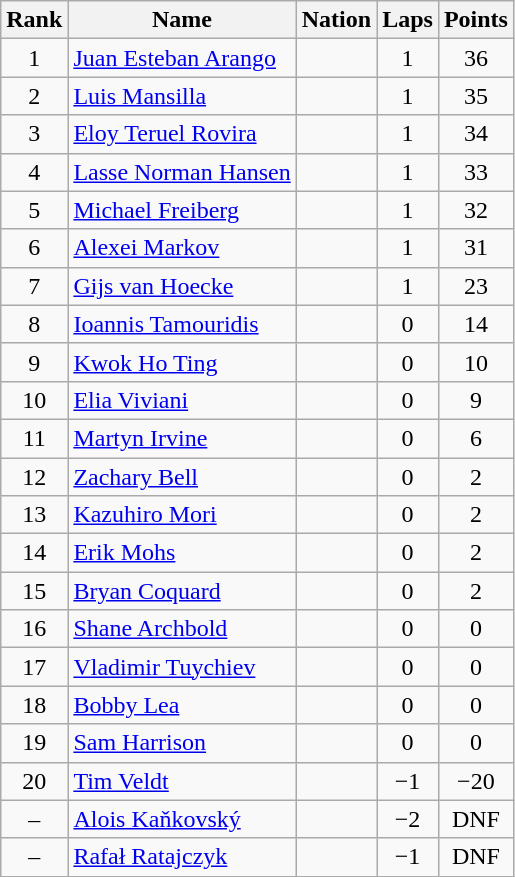<table class="wikitable sortable" style="text-align:center">
<tr>
<th>Rank</th>
<th>Name</th>
<th>Nation</th>
<th>Laps</th>
<th>Points</th>
</tr>
<tr>
<td>1</td>
<td align=left><a href='#'>Juan Esteban Arango</a></td>
<td align=left></td>
<td>1</td>
<td>36</td>
</tr>
<tr>
<td>2</td>
<td align=left><a href='#'>Luis Mansilla</a></td>
<td align=left></td>
<td>1</td>
<td>35</td>
</tr>
<tr>
<td>3</td>
<td align=left><a href='#'>Eloy Teruel Rovira</a></td>
<td align=left></td>
<td>1</td>
<td>34</td>
</tr>
<tr>
<td>4</td>
<td align=left><a href='#'>Lasse Norman Hansen</a></td>
<td align=left></td>
<td>1</td>
<td>33</td>
</tr>
<tr>
<td>5</td>
<td align=left><a href='#'>Michael Freiberg</a></td>
<td align=left></td>
<td>1</td>
<td>32</td>
</tr>
<tr>
<td>6</td>
<td align=left><a href='#'>Alexei Markov</a></td>
<td align=left></td>
<td>1</td>
<td>31</td>
</tr>
<tr>
<td>7</td>
<td align=left><a href='#'>Gijs van Hoecke</a></td>
<td align=left></td>
<td>1</td>
<td>23</td>
</tr>
<tr>
<td>8</td>
<td align=left><a href='#'>Ioannis Tamouridis</a></td>
<td align=left></td>
<td>0</td>
<td>14</td>
</tr>
<tr>
<td>9</td>
<td align=left><a href='#'>Kwok Ho Ting</a></td>
<td align=left></td>
<td>0</td>
<td>10</td>
</tr>
<tr>
<td>10</td>
<td align=left><a href='#'>Elia Viviani</a></td>
<td align=left></td>
<td>0</td>
<td>9</td>
</tr>
<tr>
<td>11</td>
<td align=left><a href='#'>Martyn Irvine</a></td>
<td align=left></td>
<td>0</td>
<td>6</td>
</tr>
<tr>
<td>12</td>
<td align=left><a href='#'>Zachary Bell</a></td>
<td align=left></td>
<td>0</td>
<td>2</td>
</tr>
<tr>
<td>13</td>
<td align=left><a href='#'>Kazuhiro Mori</a></td>
<td align=left></td>
<td>0</td>
<td>2</td>
</tr>
<tr>
<td>14</td>
<td align=left><a href='#'>Erik Mohs</a></td>
<td align=left></td>
<td>0</td>
<td>2</td>
</tr>
<tr>
<td>15</td>
<td align=left><a href='#'>Bryan Coquard</a></td>
<td align=left></td>
<td>0</td>
<td>2</td>
</tr>
<tr>
<td>16</td>
<td align=left><a href='#'>Shane Archbold</a></td>
<td align=left></td>
<td>0</td>
<td>0</td>
</tr>
<tr>
<td>17</td>
<td align=left><a href='#'>Vladimir Tuychiev</a></td>
<td align=left></td>
<td>0</td>
<td>0</td>
</tr>
<tr>
<td>18</td>
<td align=left><a href='#'>Bobby Lea</a></td>
<td align=left></td>
<td>0</td>
<td>0</td>
</tr>
<tr>
<td>19</td>
<td align=left><a href='#'>Sam Harrison</a></td>
<td align=left></td>
<td>0</td>
<td>0</td>
</tr>
<tr>
<td>20</td>
<td align=left><a href='#'>Tim Veldt</a></td>
<td align=left></td>
<td>−1</td>
<td>−20</td>
</tr>
<tr>
<td>–</td>
<td align=left><a href='#'>Alois Kaňkovský</a></td>
<td align=left></td>
<td>−2</td>
<td>DNF</td>
</tr>
<tr>
<td>–</td>
<td align=left><a href='#'>Rafał Ratajczyk</a></td>
<td align=left></td>
<td>−1</td>
<td>DNF</td>
</tr>
</table>
